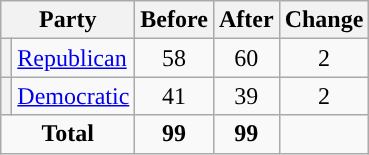<table class="wikitable" style="text-align:center;">
<tr>
<th colspan="2">Party</th>
<th>Before</th>
<th>After</th>
<th>Change</th>
</tr>
<tr>
<th style="background-color:"></th>
<td style="text-align:left;"><a href='#'>Republican</a></td>
<td>58</td>
<td>60</td>
<td> 2</td>
</tr>
<tr>
<th style="background-color:"></th>
<td style="text-align:left;"><a href='#'>Democratic</a></td>
<td>41</td>
<td>39</td>
<td> 2</td>
</tr>
<tr>
<td colspan="2"><strong>Total</strong></td>
<td><strong>99</strong></td>
<td><strong>99</strong></td>
<td></td>
</tr>
</table>
